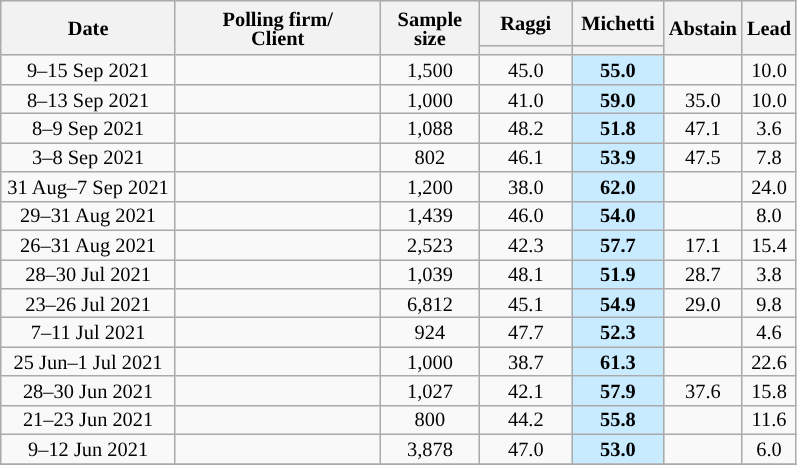<table class=wikitable style="text-align:center;font-size:85%;line-height:13px">
<tr style="height:30px; background-color:#E9E9E9">
<th style="width:110px;" rowspan="2">Date</th>
<th style="width:130px;" rowspan="2">Polling firm/<br>Client</th>
<th style="width:60px;" rowspan="2">Sample size</th>
<th style="width:55px;">Raggi</th>
<th style="width:55px;">Michetti</th>
<th style="width:30px;" rowspan="2">Abstain</th>
<th style="width:30px;" rowspan="2">Lead</th>
</tr>
<tr>
<th style="color:inherit;background:"></th>
<th style="color:inherit;background:"></th>
</tr>
<tr>
<td>9–15 Sep 2021</td>
<td></td>
<td>1,500</td>
<td>45.0</td>
<td style="background:#C8EBFF"><strong>55.0</strong></td>
<td></td>
<td style="background:">10.0</td>
</tr>
<tr>
<td>8–13 Sep 2021</td>
<td></td>
<td>1,000</td>
<td>41.0</td>
<td style="background:#C8EBFF"><strong>59.0</strong></td>
<td>35.0</td>
<td style="background:">10.0</td>
</tr>
<tr>
<td>8–9 Sep 2021</td>
<td></td>
<td>1,088</td>
<td>48.2</td>
<td style="background:#C8EBFF"><strong>51.8</strong></td>
<td>47.1</td>
<td style="background:">3.6</td>
</tr>
<tr>
<td>3–8 Sep 2021</td>
<td></td>
<td>802</td>
<td>46.1</td>
<td style="background:#C8EBFF"><strong>53.9</strong></td>
<td>47.5</td>
<td style="background:">7.8</td>
</tr>
<tr>
<td>31 Aug–7 Sep 2021</td>
<td></td>
<td>1,200</td>
<td>38.0</td>
<td style="background:#C8EBFF"><strong>62.0</strong></td>
<td></td>
<td style="background:">24.0</td>
</tr>
<tr>
<td>29–31 Aug 2021</td>
<td></td>
<td>1,439</td>
<td>46.0</td>
<td style="background:#C8EBFF"><strong>54.0</strong></td>
<td></td>
<td style="background:">8.0</td>
</tr>
<tr>
<td>26–31 Aug 2021</td>
<td></td>
<td>2,523</td>
<td>42.3</td>
<td style="background:#C8EBFF"><strong>57.7</strong></td>
<td>17.1</td>
<td style="background:">15.4</td>
</tr>
<tr>
<td>28–30 Jul 2021</td>
<td></td>
<td>1,039</td>
<td>48.1</td>
<td style="background:#C8EBFF"><strong>51.9</strong></td>
<td>28.7</td>
<td style="background:">3.8</td>
</tr>
<tr>
<td>23–26 Jul 2021</td>
<td></td>
<td>6,812</td>
<td>45.1</td>
<td style="background:#C8EBFF"><strong>54.9</strong></td>
<td>29.0</td>
<td style="background:">9.8</td>
</tr>
<tr>
<td>7–11 Jul 2021</td>
<td></td>
<td>924</td>
<td>47.7</td>
<td style="background:#C8EBFF"><strong>52.3</strong></td>
<td></td>
<td style="background:">4.6</td>
</tr>
<tr>
<td>25 Jun–1 Jul 2021</td>
<td></td>
<td>1,000</td>
<td>38.7</td>
<td style="background:#C8EBFF"><strong>61.3</strong></td>
<td></td>
<td style="background:">22.6</td>
</tr>
<tr>
<td>28–30 Jun 2021</td>
<td></td>
<td>1,027</td>
<td>42.1</td>
<td style="background:#C8EBFF"><strong>57.9</strong></td>
<td>37.6</td>
<td style="background:">15.8</td>
</tr>
<tr>
<td>21–23 Jun 2021</td>
<td></td>
<td>800</td>
<td>44.2</td>
<td style="background:#C8EBFF"><strong>55.8</strong></td>
<td></td>
<td style="background:">11.6</td>
</tr>
<tr>
<td>9–12 Jun 2021</td>
<td></td>
<td>3,878</td>
<td>47.0</td>
<td style="background:#C8EBFF"><strong>53.0</strong></td>
<td></td>
<td style="background:">6.0</td>
</tr>
<tr>
</tr>
</table>
